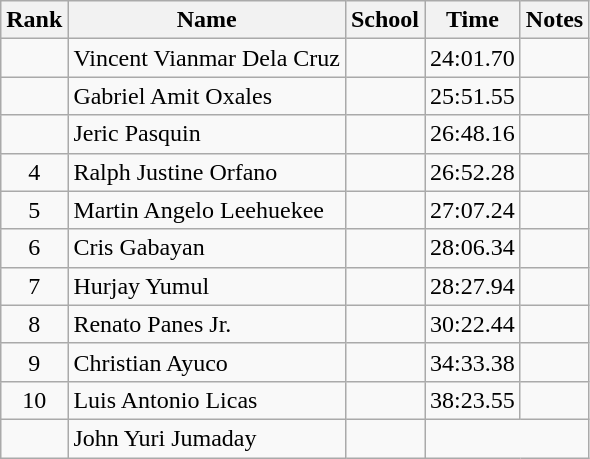<table class="wikitable sortable" style="text-align:center">
<tr>
<th>Rank</th>
<th>Name</th>
<th>School</th>
<th>Time</th>
<th>Notes</th>
</tr>
<tr>
<td></td>
<td align=left>Vincent Vianmar Dela Cruz</td>
<td align=left></td>
<td>24:01.70</td>
<td></td>
</tr>
<tr>
<td></td>
<td align=left>Gabriel Amit Oxales</td>
<td align=left></td>
<td>25:51.55</td>
<td></td>
</tr>
<tr>
<td></td>
<td align=left>Jeric Pasquin</td>
<td align=left></td>
<td>26:48.16</td>
<td></td>
</tr>
<tr>
<td>4</td>
<td align=left>Ralph Justine Orfano</td>
<td align=left></td>
<td>26:52.28</td>
<td></td>
</tr>
<tr>
<td>5</td>
<td align=left>Martin Angelo Leehuekee</td>
<td align=left></td>
<td>27:07.24</td>
<td></td>
</tr>
<tr>
<td>6</td>
<td align=left>Cris Gabayan</td>
<td align=left></td>
<td>28:06.34</td>
<td></td>
</tr>
<tr>
<td>7</td>
<td align=left>Hurjay Yumul</td>
<td></td>
<td>28:27.94</td>
<td></td>
</tr>
<tr>
<td>8</td>
<td align=left>Renato Panes Jr.</td>
<td align=left></td>
<td>30:22.44</td>
<td></td>
</tr>
<tr>
<td>9</td>
<td align=left>Christian Ayuco</td>
<td></td>
<td>34:33.38</td>
<td></td>
</tr>
<tr>
<td>10</td>
<td align=left>Luis Antonio Licas</td>
<td align=left></td>
<td>38:23.55</td>
<td></td>
</tr>
<tr>
<td rowspan=3></td>
<td align=left>John Yuri Jumaday</td>
<td align=left></td>
<td rowspan=2 colspan=2></td>
</tr>
</table>
